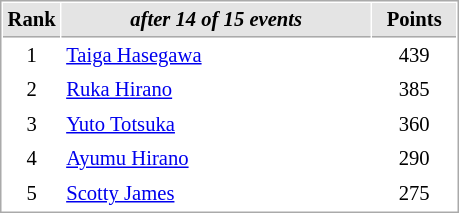<table cellspacing="1" cellpadding="3" style="border:1px solid #AAAAAA;font-size:86%">
<tr style="background-color: #E4E4E4;">
<th style="border-bottom:1px solid #AAAAAA; width: 10px;">Rank</th>
<th style="border-bottom:1px solid #AAAAAA; width: 200px;"><em>after 14 of 15 events</em></th>
<th style="border-bottom:1px solid #AAAAAA; width: 50px;">Points</th>
</tr>
<tr>
<td align=center>1</td>
<td> <a href='#'>Taiga Hasegawa</a></td>
<td align=center>439</td>
</tr>
<tr>
<td align=center>2</td>
<td> <a href='#'>Ruka Hirano</a></td>
<td align=center>385</td>
</tr>
<tr>
<td align=center>3</td>
<td> <a href='#'>Yuto Totsuka</a></td>
<td align=center>360</td>
</tr>
<tr>
<td align=center>4</td>
<td> <a href='#'>Ayumu Hirano</a></td>
<td align=center>290</td>
</tr>
<tr>
<td align=center>5</td>
<td> <a href='#'>Scotty James</a></td>
<td align=center>275</td>
</tr>
</table>
